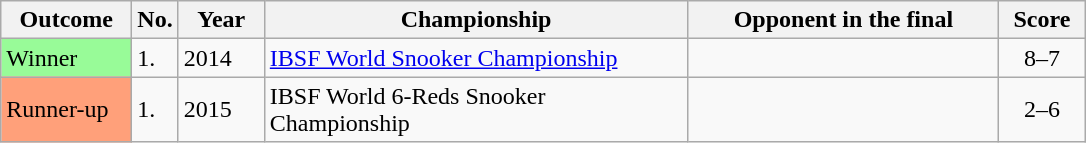<table class="sortable wikitable">
<tr>
<th width="80">Outcome</th>
<th width="20">No.</th>
<th width="50">Year</th>
<th style="width:275px;">Championship</th>
<th style="width:200px;">Opponent in the final</th>
<th style="width:50px;">Score</th>
</tr>
<tr>
<td style="background:#98FB98">Winner</td>
<td>1.</td>
<td>2014</td>
<td><a href='#'>IBSF World Snooker Championship</a></td>
<td> </td>
<td style="text-align:center;">8–7</td>
</tr>
<tr>
<td style="background:#ffa07a;">Runner-up</td>
<td>1.</td>
<td>2015</td>
<td>IBSF World 6-Reds Snooker Championship</td>
<td> </td>
<td style="text-align:center;">2–6</td>
</tr>
</table>
